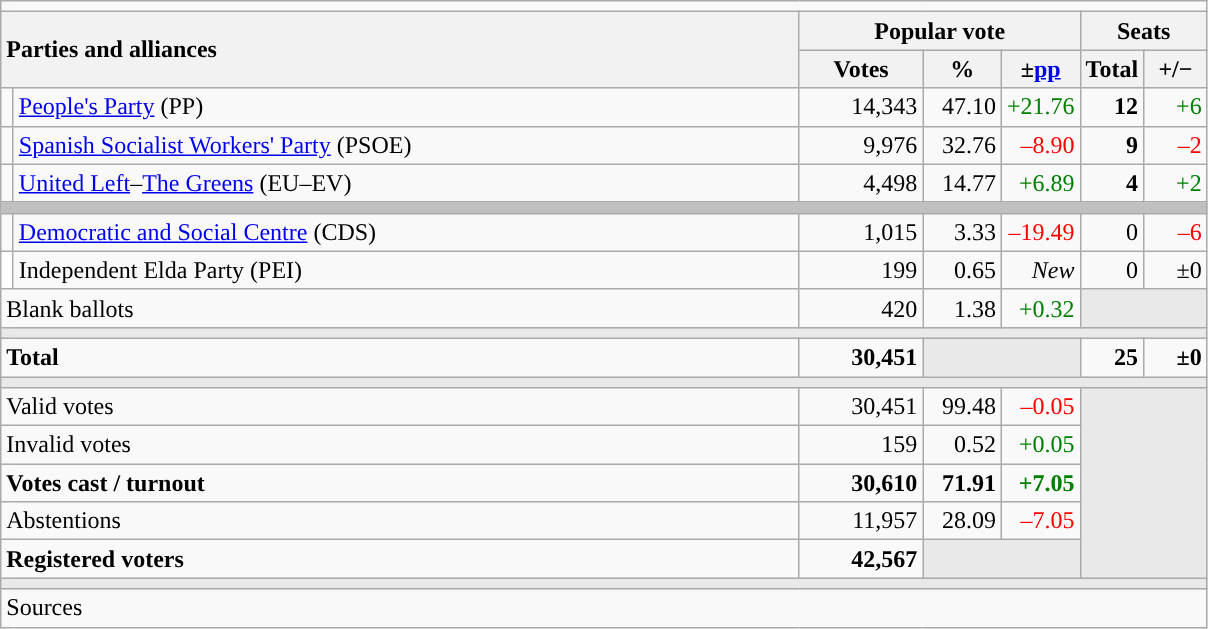<table class="wikitable" style="text-align:right;">
<tr>
<td colspan="7"></td>
</tr>
<tr>
<th style="text-align:left;" rowspan="2" colspan="2" width="525">Parties and alliances</th>
<th colspan="3">Popular vote</th>
<th colspan="2">Seats</th>
</tr>
<tr>
<th width="75">Votes</th>
<th width="45">%</th>
<th width="45">±<a href='#'>pp</a></th>
<th width="35">Total</th>
<th width="35">+/−</th>
</tr>
<tr>
<td width="1" style="color:inherit;background:"></td>
<td align="left"><a href='#'>People's Party</a> (PP)</td>
<td>14,343</td>
<td>47.10</td>
<td style="color:green;">+21.76</td>
<td><strong>12</strong></td>
<td style="color:green;">+6</td>
</tr>
<tr>
<td style="color:inherit;background:"></td>
<td align="left"><a href='#'>Spanish Socialist Workers' Party</a> (PSOE)</td>
<td>9,976</td>
<td>32.76</td>
<td style="color:red;">–8.90</td>
<td><strong>9</strong></td>
<td style="color:red;">–2</td>
</tr>
<tr>
<td style="color:inherit;background:"></td>
<td align="left"><a href='#'>United Left</a>–<a href='#'>The Greens</a> (EU–EV)</td>
<td>4,498</td>
<td>14.77</td>
<td style="color:green;">+6.89</td>
<td><strong>4</strong></td>
<td style="color:green;">+2</td>
</tr>
<tr>
<td colspan="7" bgcolor="#C0C0C0"></td>
</tr>
<tr>
<td style="color:inherit;background:"></td>
<td align="left"><a href='#'>Democratic and Social Centre</a> (CDS)</td>
<td>1,015</td>
<td>3.33</td>
<td style="color:red;">–19.49</td>
<td>0</td>
<td style="color:red;">–6</td>
</tr>
<tr>
<td bgcolor="white"></td>
<td align="left">Independent Elda Party (PEI)</td>
<td>199</td>
<td>0.65</td>
<td><em>New</em></td>
<td>0</td>
<td>±0</td>
</tr>
<tr>
<td align="left" colspan="2">Blank ballots</td>
<td>420</td>
<td>1.38</td>
<td style="color:green;">+0.32</td>
<td bgcolor="#E9E9E9" colspan="2"></td>
</tr>
<tr>
<td colspan="7" bgcolor="#E9E9E9"></td>
</tr>
<tr style="font-weight:bold;">
<td align="left" colspan="2">Total</td>
<td>30,451</td>
<td bgcolor="#E9E9E9" colspan="2"></td>
<td>25</td>
<td>±0</td>
</tr>
<tr>
<td colspan="7" bgcolor="#E9E9E9"></td>
</tr>
<tr>
<td align="left" colspan="2">Valid votes</td>
<td>30,451</td>
<td>99.48</td>
<td style="color:red;">–0.05</td>
<td bgcolor="#E9E9E9" colspan="2" rowspan="5"></td>
</tr>
<tr>
<td align="left" colspan="2">Invalid votes</td>
<td>159</td>
<td>0.52</td>
<td style="color:green;">+0.05</td>
</tr>
<tr style="font-weight:bold;">
<td align="left" colspan="2">Votes cast / turnout</td>
<td>30,610</td>
<td>71.91</td>
<td style="color:green;">+7.05</td>
</tr>
<tr>
<td align="left" colspan="2">Abstentions</td>
<td>11,957</td>
<td>28.09</td>
<td style="color:red;">–7.05</td>
</tr>
<tr style="font-weight:bold;">
<td align="left" colspan="2">Registered voters</td>
<td>42,567</td>
<td bgcolor="#E9E9E9" colspan="2"></td>
</tr>
<tr>
<td colspan="7" bgcolor="#E9E9E9"></td>
</tr>
<tr>
<td align="left" colspan="7">Sources</td>
</tr>
</table>
